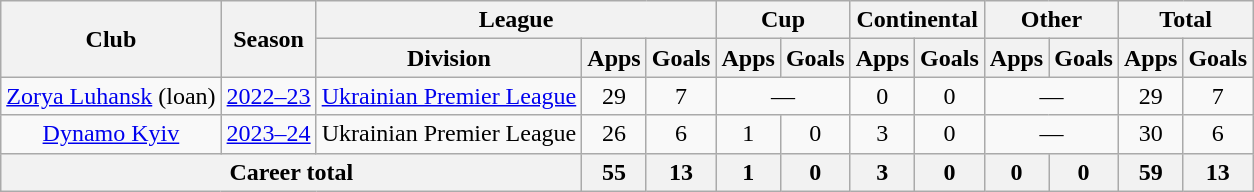<table class="wikitable" style="text-align:center">
<tr>
<th rowspan="2">Club</th>
<th rowspan="2">Season</th>
<th colspan="3">League</th>
<th colspan="2">Cup</th>
<th colspan="2">Continental</th>
<th colspan="2">Other</th>
<th colspan="2">Total</th>
</tr>
<tr>
<th>Division</th>
<th>Apps</th>
<th>Goals</th>
<th>Apps</th>
<th>Goals</th>
<th>Apps</th>
<th>Goals</th>
<th>Apps</th>
<th>Goals</th>
<th>Apps</th>
<th>Goals</th>
</tr>
<tr>
<td><a href='#'>Zorya Luhansk</a> (loan)</td>
<td><a href='#'>2022–23</a></td>
<td><a href='#'>Ukrainian Premier League</a></td>
<td>29</td>
<td>7</td>
<td colspan="2">—</td>
<td>0</td>
<td>0</td>
<td colspan="2">—</td>
<td>29</td>
<td>7</td>
</tr>
<tr>
<td><a href='#'>Dynamo Kyiv</a></td>
<td><a href='#'>2023–24</a></td>
<td>Ukrainian Premier League</td>
<td>26</td>
<td>6</td>
<td>1</td>
<td>0</td>
<td>3</td>
<td>0</td>
<td colspan="2">—</td>
<td>30</td>
<td>6</td>
</tr>
<tr>
<th colspan="3">Career total</th>
<th>55</th>
<th>13</th>
<th>1</th>
<th>0</th>
<th>3</th>
<th>0</th>
<th>0</th>
<th>0</th>
<th>59</th>
<th>13</th>
</tr>
</table>
